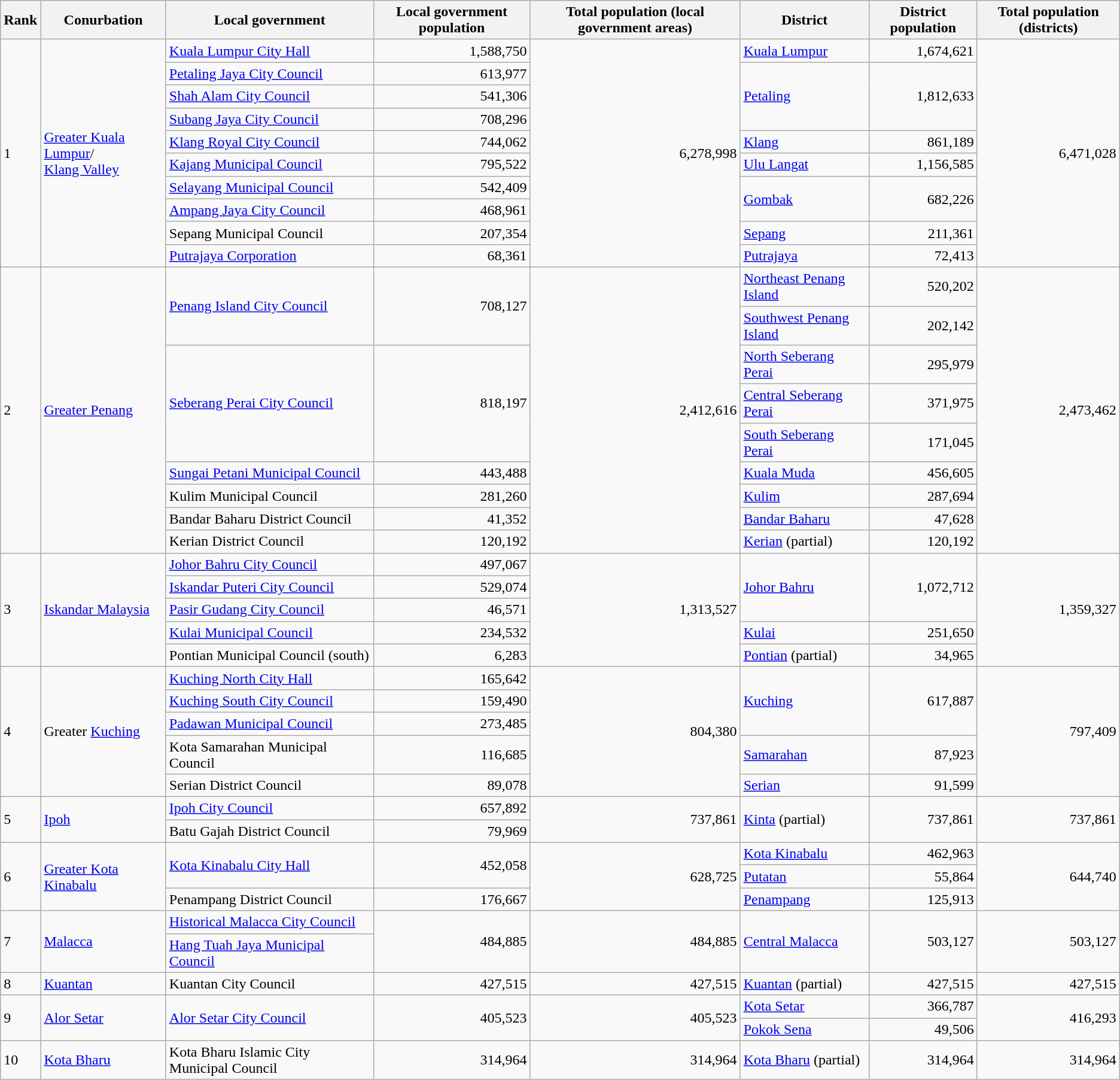<table class="wikitable sortable" border="1">
<tr>
<th scope="col">Rank</th>
<th scope="col">Conurbation</th>
<th scope="col">Local government</th>
<th>Local government population</th>
<th scope="col">Total population (local government areas)</th>
<th scope="col">District</th>
<th>District population</th>
<th scope="col">Total population (districts)</th>
</tr>
<tr>
<td rowspan="10">1</td>
<td rowspan="10"><a href='#'>Greater Kuala Lumpur</a>/<br><a href='#'>Klang Valley</a></td>
<td><a href='#'>Kuala Lumpur City Hall</a></td>
<td align="right">1,588,750</td>
<td rowspan="10" align="right">6,278,998</td>
<td><a href='#'>Kuala Lumpur</a></td>
<td align="right">1,674,621</td>
<td rowspan="10" align="right">6,471,028</td>
</tr>
<tr>
<td><a href='#'>Petaling Jaya City Council</a></td>
<td align="right">613,977</td>
<td rowspan="3"><a href='#'>Petaling</a></td>
<td rowspan="3" align="right">1,812,633</td>
</tr>
<tr>
<td><a href='#'>Shah Alam City Council</a></td>
<td align="right">541,306</td>
</tr>
<tr>
<td><a href='#'>Subang Jaya City Council</a></td>
<td align="right">708,296</td>
</tr>
<tr>
<td><a href='#'>Klang Royal City Council</a></td>
<td align="right">744,062</td>
<td><a href='#'>Klang</a></td>
<td align="right">861,189</td>
</tr>
<tr>
<td><a href='#'>Kajang Municipal Council</a></td>
<td align="right">795,522</td>
<td><a href='#'>Ulu Langat</a></td>
<td align="right">1,156,585</td>
</tr>
<tr>
<td><a href='#'>Selayang Municipal Council</a></td>
<td align="right">542,409</td>
<td rowspan="2"><a href='#'>Gombak</a></td>
<td rowspan="2" align="right">682,226</td>
</tr>
<tr>
<td><a href='#'>Ampang Jaya City Council</a></td>
<td align="right">468,961</td>
</tr>
<tr>
<td>Sepang Municipal Council</td>
<td align="right">207,354</td>
<td><a href='#'>Sepang</a></td>
<td align="right">211,361</td>
</tr>
<tr>
<td><a href='#'>Putrajaya Corporation</a></td>
<td align="right">68,361</td>
<td><a href='#'>Putrajaya</a></td>
<td align="right">72,413</td>
</tr>
<tr>
<td rowspan="9">2</td>
<td rowspan="9"><a href='#'>Greater Penang</a></td>
<td rowspan="2"><a href='#'>Penang Island City Council</a></td>
<td rowspan="2" align="right">708,127</td>
<td rowspan="9" align="right">2,412,616</td>
<td><a href='#'>Northeast Penang Island</a></td>
<td align="right">520,202</td>
<td rowspan="9" align="right">2,473,462</td>
</tr>
<tr>
<td><a href='#'>Southwest Penang Island</a></td>
<td align="right">202,142</td>
</tr>
<tr>
<td rowspan="3"><a href='#'>Seberang Perai City Council</a></td>
<td rowspan="3" align="right">818,197</td>
<td><a href='#'>North Seberang Perai</a></td>
<td align="right">295,979</td>
</tr>
<tr>
<td><a href='#'>Central Seberang Perai</a></td>
<td align="right">371,975</td>
</tr>
<tr>
<td><a href='#'>South Seberang Perai</a></td>
<td align="right">171,045</td>
</tr>
<tr>
<td><a href='#'>Sungai Petani Municipal Council</a></td>
<td align="right">443,488</td>
<td><a href='#'>Kuala Muda</a></td>
<td align="right">456,605</td>
</tr>
<tr>
<td>Kulim Municipal Council</td>
<td align="right">281,260</td>
<td><a href='#'>Kulim</a></td>
<td align="right">287,694</td>
</tr>
<tr>
<td>Bandar Baharu District Council</td>
<td align="right">41,352</td>
<td><a href='#'>Bandar Baharu</a></td>
<td align="right">47,628</td>
</tr>
<tr>
<td>Kerian District Council</td>
<td align="right">120,192</td>
<td><a href='#'>Kerian</a> (partial)</td>
<td align="right">120,192</td>
</tr>
<tr>
<td rowspan="5">3</td>
<td rowspan="5"><a href='#'>Iskandar Malaysia</a></td>
<td><a href='#'>Johor Bahru City Council</a></td>
<td align="right">497,067</td>
<td rowspan="5" align="right">1,313,527</td>
<td rowspan="3"><a href='#'>Johor Bahru</a></td>
<td rowspan="3"  align="right">1,072,712</td>
<td rowspan="5" align="right">1,359,327</td>
</tr>
<tr>
<td><a href='#'>Iskandar Puteri City Council</a></td>
<td align="right">529,074</td>
</tr>
<tr>
<td><a href='#'>Pasir Gudang City Council</a></td>
<td align="right">46,571</td>
</tr>
<tr>
<td><a href='#'>Kulai Municipal Council</a></td>
<td align="right">234,532</td>
<td><a href='#'>Kulai</a></td>
<td align="right">251,650</td>
</tr>
<tr>
<td>Pontian Municipal Council (south)</td>
<td align="right">6,283</td>
<td><a href='#'>Pontian</a> (partial)</td>
<td align="right">34,965</td>
</tr>
<tr>
<td rowspan="5">4</td>
<td rowspan="5">Greater <a href='#'>Kuching</a></td>
<td><a href='#'>Kuching North City Hall</a></td>
<td align="right">165,642</td>
<td rowspan="5" align="right">804,380</td>
<td rowspan="3"><a href='#'>Kuching</a></td>
<td rowspan="3"  align="right">617,887</td>
<td rowspan="5" align="right">797,409</td>
</tr>
<tr>
<td><a href='#'>Kuching South City Council</a></td>
<td align="right">159,490</td>
</tr>
<tr>
<td><a href='#'>Padawan Municipal Council</a></td>
<td align="right">273,485</td>
</tr>
<tr>
<td>Kota Samarahan Municipal Council</td>
<td align="right">116,685</td>
<td><a href='#'>Samarahan</a></td>
<td align="right">87,923</td>
</tr>
<tr>
<td>Serian District Council</td>
<td align="right">89,078</td>
<td><a href='#'>Serian</a></td>
<td align="right">91,599</td>
</tr>
<tr>
<td rowspan="2">5</td>
<td rowspan="2"><a href='#'>Ipoh</a></td>
<td><a href='#'>Ipoh City Council</a></td>
<td align="right">657,892</td>
<td rowspan="2" align="right">737,861</td>
<td rowspan="2"><a href='#'>Kinta</a> (partial)</td>
<td rowspan="2"  align="right">737,861</td>
<td rowspan="2" align="right">737,861</td>
</tr>
<tr>
<td>Batu Gajah District Council</td>
<td align="right">79,969</td>
</tr>
<tr>
<td rowspan="3">6</td>
<td rowspan="3"><a href='#'>Greater Kota Kinabalu</a></td>
<td rowspan="2"><a href='#'>Kota Kinabalu City Hall</a></td>
<td rowspan="2"  align="right">452,058</td>
<td rowspan="3" align="right">628,725</td>
<td><a href='#'>Kota Kinabalu</a></td>
<td align="right">462,963</td>
<td rowspan="3" align="right">644,740</td>
</tr>
<tr>
<td><a href='#'>Putatan</a></td>
<td align="right">55,864</td>
</tr>
<tr>
<td>Penampang District Council</td>
<td align="right">176,667</td>
<td><a href='#'>Penampang</a></td>
<td align="right">125,913</td>
</tr>
<tr>
<td rowspan="2">7</td>
<td rowspan="2"><a href='#'>Malacca</a></td>
<td><a href='#'>Historical Malacca City Council</a></td>
<td rowspan="2"  align="right">484,885</td>
<td rowspan="2" align="right"  align="right">484,885</td>
<td rowspan="2"><a href='#'>Central Malacca</a></td>
<td rowspan="2"  align="right">503,127</td>
<td rowspan="2" align="right"  align="right">503,127</td>
</tr>
<tr>
<td><a href='#'>Hang Tuah Jaya Municipal Council</a></td>
</tr>
<tr>
<td>8</td>
<td><a href='#'>Kuantan</a></td>
<td>Kuantan City Council</td>
<td align="right">427,515</td>
<td align="right">427,515</td>
<td><a href='#'>Kuantan</a> (partial)</td>
<td align="right">427,515</td>
<td align="right">427,515</td>
</tr>
<tr>
<td rowspan="2">9</td>
<td rowspan="2"><a href='#'>Alor Setar</a></td>
<td rowspan="2"><a href='#'>Alor Setar City Council</a></td>
<td rowspan="2"  align="right">405,523</td>
<td rowspan="2" align="right">405,523</td>
<td><a href='#'>Kota Setar</a></td>
<td align="right">366,787</td>
<td rowspan="2" align="right">416,293</td>
</tr>
<tr>
<td><a href='#'>Pokok Sena</a></td>
<td align="right">49,506</td>
</tr>
<tr>
<td>10</td>
<td><a href='#'>Kota Bharu</a></td>
<td>Kota Bharu Islamic City Municipal Council</td>
<td align="right">314,964</td>
<td align="right">314,964</td>
<td><a href='#'>Kota Bharu</a> (partial)</td>
<td align="right">314,964</td>
<td align="right">314,964</td>
</tr>
</table>
